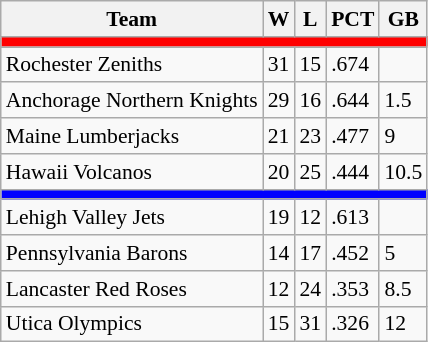<table class="wikitable" style="font-size:90%">
<tr>
<th>Team</th>
<th>W</th>
<th>L</th>
<th>PCT</th>
<th>GB</th>
</tr>
<tr>
<th style="background:red" colspan="5"></th>
</tr>
<tr>
<td>Rochester Zeniths</td>
<td>31</td>
<td>15</td>
<td>.674</td>
<td></td>
</tr>
<tr>
<td>Anchorage Northern Knights</td>
<td>29</td>
<td>16</td>
<td>.644</td>
<td>1.5</td>
</tr>
<tr>
<td>Maine Lumberjacks</td>
<td>21</td>
<td>23</td>
<td>.477</td>
<td>9</td>
</tr>
<tr>
<td>Hawaii Volcanos</td>
<td>20</td>
<td>25</td>
<td>.444</td>
<td>10.5</td>
</tr>
<tr>
<th style="background:blue" colspan="5"></th>
</tr>
<tr>
<td>Lehigh Valley Jets</td>
<td>19</td>
<td>12</td>
<td>.613</td>
<td></td>
</tr>
<tr>
<td>Pennsylvania Barons</td>
<td>14</td>
<td>17</td>
<td>.452</td>
<td>5</td>
</tr>
<tr>
<td>Lancaster Red Roses</td>
<td>12</td>
<td>24</td>
<td>.353</td>
<td>8.5</td>
</tr>
<tr>
<td>Utica Olympics</td>
<td>15</td>
<td>31</td>
<td>.326</td>
<td>12</td>
</tr>
</table>
